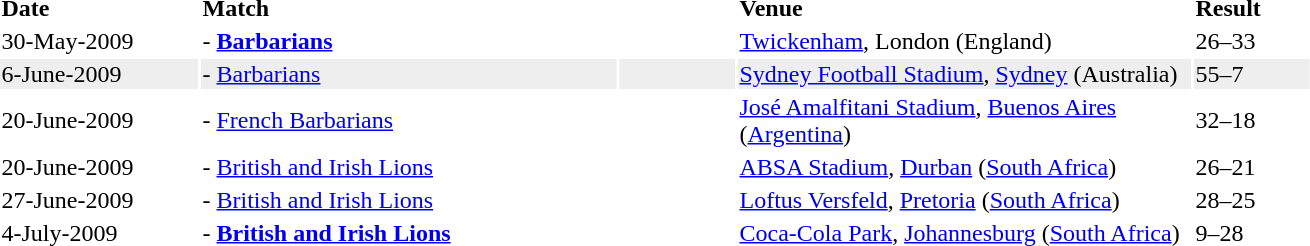<table>
<tr ---->
<td width="130"><strong>Date</strong></td>
<td width="275"><strong>Match</strong></td>
<td width="75"></td>
<td width="300"><strong>Venue</strong></td>
<td width="75"><strong>Result</strong></td>
</tr>
<tr ---->
<td>30-May-2009</td>
<td> - <strong><a href='#'>Barbarians</a></strong></td>
<td></td>
<td><a href='#'>Twickenham</a>, London (England)</td>
<td>26–33</td>
</tr>
<tr ---- bgcolor="#eeeeee">
<td>6-June-2009</td>
<td><strong></strong> - <a href='#'>Barbarians</a></td>
<td></td>
<td><a href='#'>Sydney Football Stadium</a>, <a href='#'>Sydney</a> (Australia)</td>
<td>55–7</td>
</tr>
<tr ---->
<td>20-June-2009</td>
<td><strong></strong> - <a href='#'>French Barbarians</a></td>
<td></td>
<td><a href='#'>José Amalfitani Stadium</a>, <a href='#'>Buenos Aires</a> (<a href='#'>Argentina</a>)</td>
<td>32–18</td>
</tr>
<tr ----bgcolor="#eeeeee">
<td>20-June-2009</td>
<td><strong></strong> - <a href='#'>British and Irish Lions</a></td>
<td></td>
<td><a href='#'>ABSA Stadium</a>, <a href='#'>Durban</a> (<a href='#'>South Africa</a>)</td>
<td>26–21</td>
</tr>
<tr ---->
<td>27-June-2009</td>
<td><strong></strong> - <a href='#'>British and Irish Lions</a></td>
<td></td>
<td><a href='#'>Loftus Versfeld</a>, <a href='#'>Pretoria</a> (<a href='#'>South Africa</a>)</td>
<td>28–25</td>
</tr>
<tr ----bgcolor="#eeeeee">
<td>4-July-2009</td>
<td> - <strong><a href='#'>British and Irish Lions</a></strong></td>
<td></td>
<td><a href='#'>Coca-Cola Park</a>, <a href='#'>Johannesburg</a> (<a href='#'>South Africa</a>)</td>
<td>9–28</td>
</tr>
</table>
